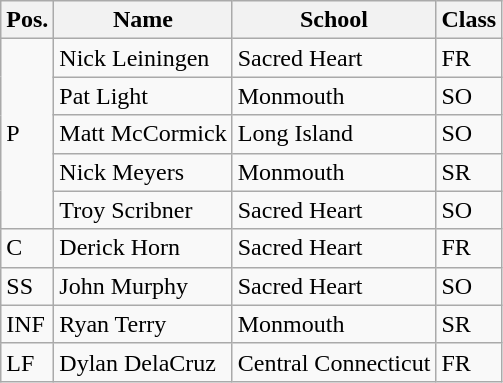<table class=wikitable>
<tr>
<th>Pos.</th>
<th>Name</th>
<th>School</th>
<th>Class</th>
</tr>
<tr>
<td rowspan=5>P</td>
<td>Nick Leiningen</td>
<td>Sacred Heart</td>
<td>FR</td>
</tr>
<tr>
<td>Pat Light</td>
<td>Monmouth</td>
<td>SO</td>
</tr>
<tr>
<td>Matt McCormick</td>
<td>Long Island</td>
<td>SO</td>
</tr>
<tr>
<td>Nick Meyers</td>
<td>Monmouth</td>
<td>SR</td>
</tr>
<tr>
<td>Troy Scribner</td>
<td>Sacred Heart</td>
<td>SO</td>
</tr>
<tr>
<td>C</td>
<td>Derick Horn</td>
<td>Sacred Heart</td>
<td>FR</td>
</tr>
<tr>
<td>SS</td>
<td>John Murphy</td>
<td>Sacred Heart</td>
<td>SO</td>
</tr>
<tr>
<td>INF</td>
<td>Ryan Terry</td>
<td>Monmouth</td>
<td>SR</td>
</tr>
<tr>
<td>LF</td>
<td>Dylan DelaCruz</td>
<td>Central Connecticut</td>
<td>FR</td>
</tr>
</table>
